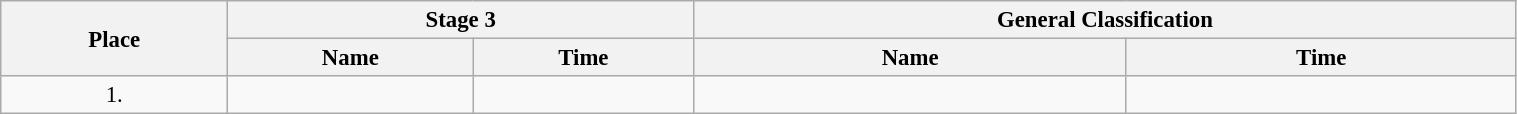<table class=wikitable style="font-size:95%" width="80%">
<tr>
<th rowspan="2">Place</th>
<th colspan="2">Stage 3</th>
<th colspan="2">General Classification</th>
</tr>
<tr>
<th>Name</th>
<th>Time</th>
<th>Name</th>
<th>Time</th>
</tr>
<tr>
<td align="center">1.</td>
<td></td>
<td></td>
<td></td>
<td></td>
</tr>
</table>
